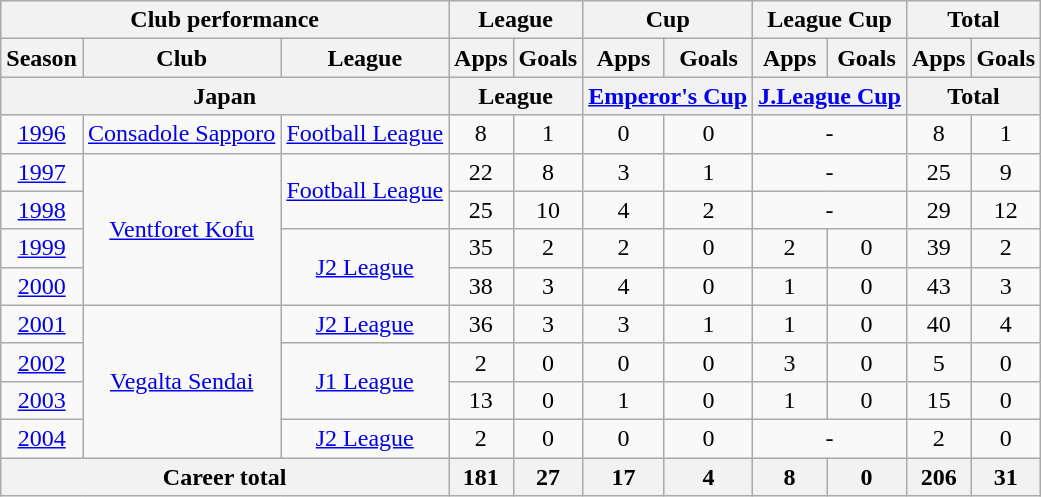<table class="wikitable" style="text-align:center">
<tr>
<th colspan=3>Club performance</th>
<th colspan=2>League</th>
<th colspan=2>Cup</th>
<th colspan=2>League Cup</th>
<th colspan=2>Total</th>
</tr>
<tr>
<th>Season</th>
<th>Club</th>
<th>League</th>
<th>Apps</th>
<th>Goals</th>
<th>Apps</th>
<th>Goals</th>
<th>Apps</th>
<th>Goals</th>
<th>Apps</th>
<th>Goals</th>
</tr>
<tr>
<th colspan=3>Japan</th>
<th colspan=2>League</th>
<th colspan=2><a href='#'>Emperor's Cup</a></th>
<th colspan=2><a href='#'>J.League Cup</a></th>
<th colspan=2>Total</th>
</tr>
<tr>
<td><a href='#'>1996</a></td>
<td><a href='#'>Consadole Sapporo</a></td>
<td><a href='#'>Football League</a></td>
<td>8</td>
<td>1</td>
<td>0</td>
<td>0</td>
<td colspan="2">-</td>
<td>8</td>
<td>1</td>
</tr>
<tr>
<td><a href='#'>1997</a></td>
<td rowspan="4"><a href='#'>Ventforet Kofu</a></td>
<td rowspan="2"><a href='#'>Football League</a></td>
<td>22</td>
<td>8</td>
<td>3</td>
<td>1</td>
<td colspan="2">-</td>
<td>25</td>
<td>9</td>
</tr>
<tr>
<td><a href='#'>1998</a></td>
<td>25</td>
<td>10</td>
<td>4</td>
<td>2</td>
<td colspan="2">-</td>
<td>29</td>
<td>12</td>
</tr>
<tr>
<td><a href='#'>1999</a></td>
<td rowspan="2"><a href='#'>J2 League</a></td>
<td>35</td>
<td>2</td>
<td>2</td>
<td>0</td>
<td>2</td>
<td>0</td>
<td>39</td>
<td>2</td>
</tr>
<tr>
<td><a href='#'>2000</a></td>
<td>38</td>
<td>3</td>
<td>4</td>
<td>0</td>
<td>1</td>
<td>0</td>
<td>43</td>
<td>3</td>
</tr>
<tr>
<td><a href='#'>2001</a></td>
<td rowspan="4"><a href='#'>Vegalta Sendai</a></td>
<td><a href='#'>J2 League</a></td>
<td>36</td>
<td>3</td>
<td>3</td>
<td>1</td>
<td>1</td>
<td>0</td>
<td>40</td>
<td>4</td>
</tr>
<tr>
<td><a href='#'>2002</a></td>
<td rowspan="2"><a href='#'>J1 League</a></td>
<td>2</td>
<td>0</td>
<td>0</td>
<td>0</td>
<td>3</td>
<td>0</td>
<td>5</td>
<td>0</td>
</tr>
<tr>
<td><a href='#'>2003</a></td>
<td>13</td>
<td>0</td>
<td>1</td>
<td>0</td>
<td>1</td>
<td>0</td>
<td>15</td>
<td>0</td>
</tr>
<tr>
<td><a href='#'>2004</a></td>
<td><a href='#'>J2 League</a></td>
<td>2</td>
<td>0</td>
<td>0</td>
<td>0</td>
<td colspan="2">-</td>
<td>2</td>
<td>0</td>
</tr>
<tr>
<th colspan=3>Career total</th>
<th>181</th>
<th>27</th>
<th>17</th>
<th>4</th>
<th>8</th>
<th>0</th>
<th>206</th>
<th>31</th>
</tr>
</table>
